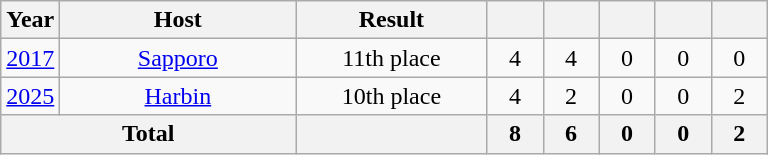<table class="wikitable" style="text-align:center">
<tr>
<th width=30>Year</th>
<th width=150>Host</th>
<th width=120>Result</th>
<th width=30></th>
<th width=30></th>
<th width=30></th>
<th width=30></th>
<th width=30></th>
</tr>
<tr>
<td><a href='#'>2017</a></td>
<td> <a href='#'>Sapporo</a></td>
<td>11th place<br></td>
<td>4</td>
<td>4</td>
<td>0</td>
<td>0</td>
<td>0</td>
</tr>
<tr>
<td><a href='#'>2025</a></td>
<td> <a href='#'>Harbin</a></td>
<td>10th place<br></td>
<td>4</td>
<td>2</td>
<td>0</td>
<td>0</td>
<td>2</td>
</tr>
<tr>
<th colspan=2>Total</th>
<th></th>
<th>8</th>
<th>6</th>
<th>0</th>
<th>0</th>
<th>2</th>
</tr>
</table>
